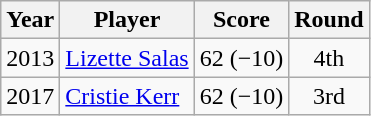<table class="wikitable">
<tr>
<th>Year</th>
<th>Player</th>
<th>Score</th>
<th>Round</th>
</tr>
<tr>
<td>2013</td>
<td><a href='#'>Lizette Salas</a></td>
<td>62 (−10)</td>
<td align=center>4th</td>
</tr>
<tr>
<td>2017</td>
<td><a href='#'>Cristie Kerr</a></td>
<td>62 (−10)</td>
<td align=center>3rd</td>
</tr>
</table>
